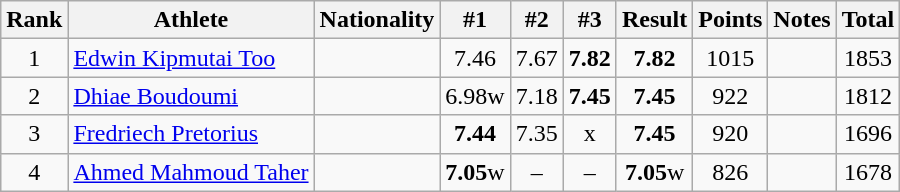<table class="wikitable sortable" style="text-align:center">
<tr>
<th>Rank</th>
<th>Athlete</th>
<th>Nationality</th>
<th>#1</th>
<th>#2</th>
<th>#3</th>
<th>Result</th>
<th>Points</th>
<th>Notes</th>
<th>Total</th>
</tr>
<tr>
<td>1</td>
<td align=left><a href='#'>Edwin Kipmutai Too</a></td>
<td align=left></td>
<td>7.46</td>
<td>7.67</td>
<td><strong>7.82</strong></td>
<td><strong>7.82</strong></td>
<td>1015</td>
<td></td>
<td>1853</td>
</tr>
<tr>
<td>2</td>
<td align=left><a href='#'>Dhiae Boudoumi</a></td>
<td align=left></td>
<td>6.98w</td>
<td>7.18</td>
<td><strong>7.45</strong></td>
<td><strong>7.45</strong></td>
<td>922</td>
<td></td>
<td>1812</td>
</tr>
<tr>
<td>3</td>
<td align=left><a href='#'>Fredriech Pretorius</a></td>
<td align=left></td>
<td><strong>7.44</strong></td>
<td>7.35</td>
<td>x</td>
<td><strong>7.45</strong></td>
<td>920</td>
<td></td>
<td>1696</td>
</tr>
<tr>
<td>4</td>
<td align=left><a href='#'>Ahmed Mahmoud Taher</a></td>
<td align=left></td>
<td><strong>7.05</strong>w</td>
<td>–</td>
<td>–</td>
<td><strong>7.05</strong>w</td>
<td>826</td>
<td></td>
<td>1678</td>
</tr>
</table>
